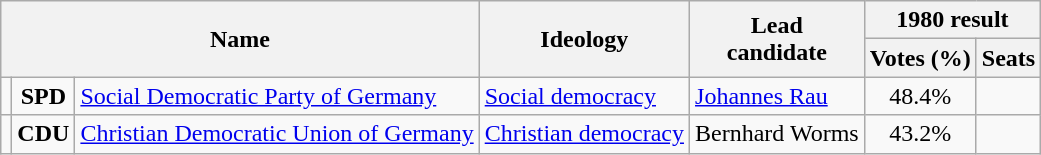<table class="wikitable">
<tr>
<th rowspan=2 colspan=3>Name</th>
<th rowspan=2>Ideology</th>
<th rowspan=2>Lead<br>candidate</th>
<th colspan=2>1980 result</th>
</tr>
<tr>
<th>Votes (%)</th>
<th>Seats</th>
</tr>
<tr>
<td bgcolor=></td>
<td align=center><strong>SPD</strong></td>
<td><a href='#'>Social Democratic Party of Germany</a><br></td>
<td><a href='#'>Social democracy</a></td>
<td><a href='#'>Johannes Rau</a></td>
<td align=center>48.4%</td>
<td></td>
</tr>
<tr>
<td bgcolor=></td>
<td align=center><strong>CDU</strong></td>
<td><a href='#'>Christian Democratic Union of Germany</a><br></td>
<td><a href='#'>Christian democracy</a></td>
<td>Bernhard Worms</td>
<td align=center>43.2%</td>
<td></td>
</tr>
</table>
